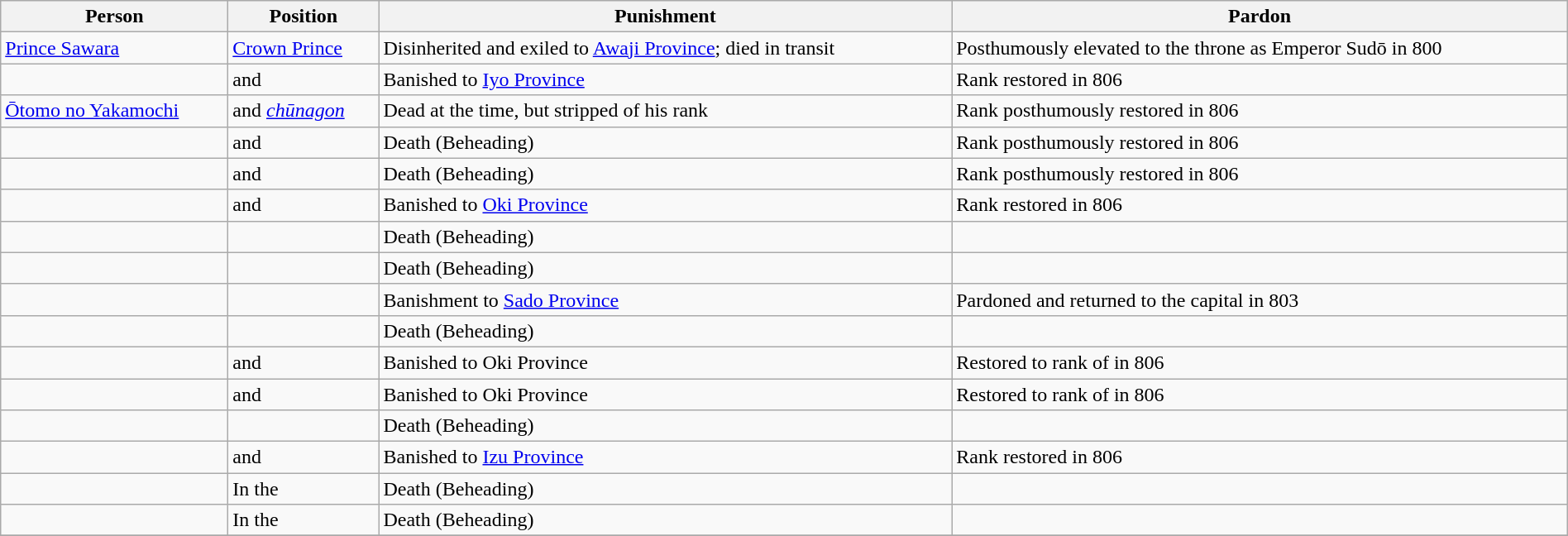<table class="wikitable" width="100%">
<tr>
<th>Person</th>
<th>Position</th>
<th>Punishment</th>
<th>Pardon</th>
</tr>
<tr>
<td><a href='#'>Prince Sawara</a></td>
<td><a href='#'>Crown Prince</a></td>
<td>Disinherited and exiled to <a href='#'>Awaji Province</a>; died in transit</td>
<td>Posthumously elevated to the throne as Emperor Sudō in 800</td>
</tr>
<tr>
<td></td>
<td> and </td>
<td>Banished to <a href='#'>Iyo Province</a></td>
<td>Rank restored in 806</td>
</tr>
<tr>
<td><a href='#'>Ōtomo no Yakamochi</a></td>
<td> and <em><a href='#'>chūnagon</a></em></td>
<td>Dead at the time, but stripped of his rank</td>
<td>Rank posthumously restored in 806</td>
</tr>
<tr>
<td></td>
<td> and </td>
<td>Death (Beheading)</td>
<td>Rank posthumously restored in 806</td>
</tr>
<tr>
<td></td>
<td> and </td>
<td>Death (Beheading)</td>
<td>Rank posthumously restored in 806</td>
</tr>
<tr>
<td></td>
<td> and </td>
<td>Banished to <a href='#'>Oki Province</a></td>
<td>Rank restored in 806</td>
</tr>
<tr>
<td></td>
<td></td>
<td>Death (Beheading)</td>
<td></td>
</tr>
<tr>
<td></td>
<td></td>
<td>Death (Beheading)</td>
<td></td>
</tr>
<tr>
<td></td>
<td></td>
<td>Banishment to <a href='#'>Sado Province</a></td>
<td>Pardoned and returned to the capital in 803</td>
</tr>
<tr>
<td></td>
<td></td>
<td>Death (Beheading)</td>
<td></td>
</tr>
<tr>
<td></td>
<td> and </td>
<td>Banished to Oki Province</td>
<td>Restored to rank of  in 806</td>
</tr>
<tr>
<td></td>
<td> and </td>
<td>Banished to Oki Province</td>
<td>Restored to rank of  in 806</td>
</tr>
<tr>
<td></td>
<td></td>
<td>Death (Beheading)</td>
<td></td>
</tr>
<tr>
<td></td>
<td>  and </td>
<td>Banished to <a href='#'>Izu Province</a></td>
<td>Rank restored in 806</td>
</tr>
<tr>
<td></td>
<td>In the </td>
<td>Death (Beheading)</td>
<td></td>
</tr>
<tr>
<td></td>
<td>In the </td>
<td>Death (Beheading)</td>
<td></td>
</tr>
<tr>
</tr>
</table>
